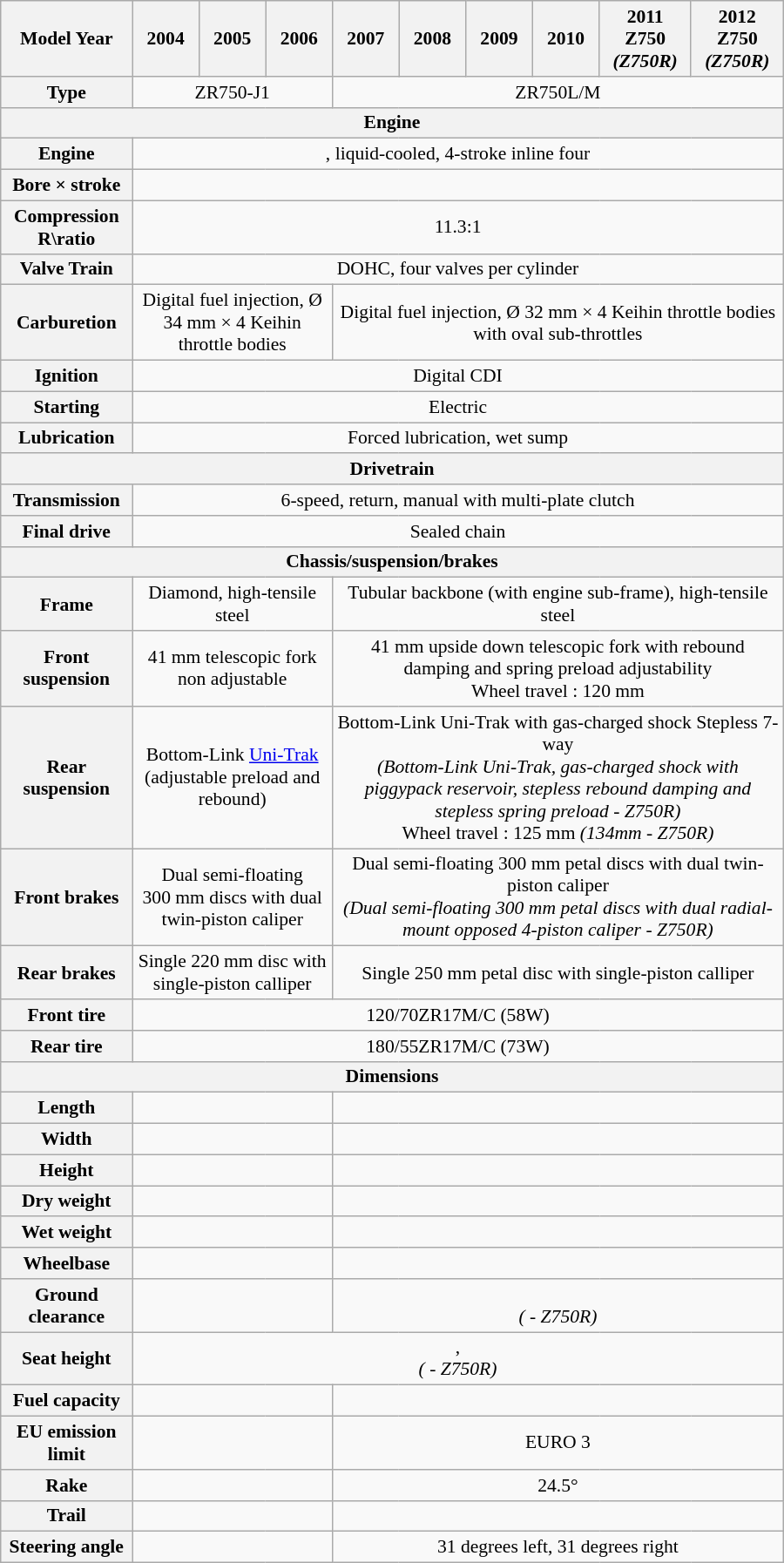<table class="wikitable" style="width:600px; text-align:center; font-size: 90%;">
<tr>
<th width="255">Model Year</th>
<th width="255">2004</th>
<th width="255">2005</th>
<th width="255">2006</th>
<th width="255">2007</th>
<th width="255">2008</th>
<th width="255">2009</th>
<th width="255">2010</th>
<th width="255">2011<br>Z750<br><em>(Z750R)</em></th>
<th width="255">2012<br>Z750<br><em>(Z750R)</em></th>
</tr>
<tr>
<th>Type</th>
<td colspan="3">ZR750-J1</td>
<td colspan="6">ZR750L/M</td>
</tr>
<tr>
<th colspan="10">Engine</th>
</tr>
<tr>
<th>Engine</th>
<td colspan="9">, liquid-cooled, 4-stroke inline four</td>
</tr>
<tr>
<th>Bore × stroke</th>
<td colspan="9"></td>
</tr>
<tr>
<th>Compression R\ratio</th>
<td colspan="9">11.3:1</td>
</tr>
<tr>
<th>Valve Train</th>
<td colspan="9">DOHC, four valves per cylinder</td>
</tr>
<tr>
<th>Carburetion</th>
<td colspan="3">Digital fuel injection, Ø 34 mm × 4 Keihin throttle bodies</td>
<td colspan="6">Digital fuel injection, Ø 32 mm × 4 Keihin throttle bodies with oval sub-throttles</td>
</tr>
<tr>
<th>Ignition</th>
<td colspan="9">Digital CDI</td>
</tr>
<tr>
<th>Starting</th>
<td colspan="9">Electric</td>
</tr>
<tr>
<th>Lubrication</th>
<td colspan="9">Forced lubrication, wet sump</td>
</tr>
<tr>
<th colspan="10">Drivetrain</th>
</tr>
<tr>
<th>Transmission</th>
<td colspan="9">6-speed, return, manual with multi-plate clutch</td>
</tr>
<tr>
<th>Final drive</th>
<td colspan="9">Sealed chain</td>
</tr>
<tr>
<th colspan="10">Chassis/suspension/brakes</th>
</tr>
<tr>
<th>Frame</th>
<td colspan="3">Diamond, high-tensile steel</td>
<td colspan="6">Tubular backbone (with engine sub-frame), high-tensile steel</td>
</tr>
<tr>
<th>Front suspension</th>
<td colspan="3">41 mm telescopic fork non adjustable</td>
<td colspan="6">41 mm upside down telescopic fork with rebound damping and spring preload adjustability<br> Wheel travel : 120 mm</td>
</tr>
<tr>
<th>Rear suspension</th>
<td colspan="3">Bottom-Link <a href='#'>Uni-Trak</a> (adjustable preload and rebound)</td>
<td colspan="6">Bottom-Link Uni-Trak with gas-charged shock Stepless 7-way<br> <em>(Bottom-Link Uni-Trak, gas-charged shock with piggypack reservoir, stepless rebound damping and stepless spring preload - Z750R)</em><br> Wheel travel : 125 mm <em>(134mm - Z750R)</em></td>
</tr>
<tr>
<th>Front brakes</th>
<td colspan="3">Dual semi-floating 300 mm discs with dual twin-piston caliper</td>
<td colspan="6">Dual semi-floating 300 mm petal discs with dual twin-piston caliper<br> <em>(Dual semi-floating 300 mm petal discs with dual radial-mount opposed 4-piston caliper - Z750R)</em></td>
</tr>
<tr>
<th>Rear brakes</th>
<td colspan="3">Single 220 mm disc with single-piston calliper</td>
<td colspan="6">Single 250 mm petal disc with single-piston calliper</td>
</tr>
<tr>
<th>Front tire</th>
<td colspan="9">120/70ZR17M/C (58W)</td>
</tr>
<tr>
<th>Rear tire</th>
<td colspan="9">180/55ZR17M/C (73W)</td>
</tr>
<tr>
<th colspan="10">Dimensions</th>
</tr>
<tr>
<th>Length</th>
<td colspan="3"></td>
<td colspan="6"></td>
</tr>
<tr>
<th>Width</th>
<td colspan="3"></td>
<td colspan="6"></td>
</tr>
<tr>
<th>Height</th>
<td colspan="3"></td>
<td colspan="6"></td>
</tr>
<tr>
<th>Dry weight</th>
<td colspan="3"></td>
<td colspan="6"></td>
</tr>
<tr>
<th>Wet weight</th>
<td colspan="3"></td>
<td colspan="6"></td>
</tr>
<tr>
<th>Wheelbase</th>
<td colspan="3"></td>
<td colspan="6"></td>
</tr>
<tr>
<th>Ground clearance</th>
<td colspan="3"></td>
<td colspan="6"><br><em>( - Z750R)</em></td>
</tr>
<tr>
<th>Seat height</th>
<td colspan="9">,<br><em>( - Z750R)</em></td>
</tr>
<tr>
<th>Fuel capacity</th>
<td colspan="3"></td>
<td colspan="6"></td>
</tr>
<tr>
<th>EU emission limit</th>
<td colspan="3"></td>
<td colspan="6">EURO 3</td>
</tr>
<tr>
<th>Rake</th>
<td colspan="3"></td>
<td colspan="6">24.5°</td>
</tr>
<tr>
<th>Trail</th>
<td colspan="3"></td>
<td colspan="6"></td>
</tr>
<tr>
<th>Steering angle</th>
<td colspan="3"></td>
<td colspan="6">31 degrees left, 31 degrees right</td>
</tr>
</table>
